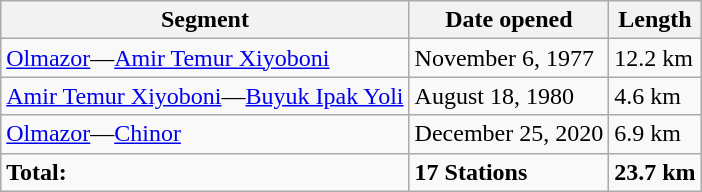<table class="wikitable" style="border-collapse: collapse; text-align: left;">
<tr>
<th>Segment</th>
<th>Date opened</th>
<th>Length</th>
</tr>
<tr>
<td style="text-align: left;"><a href='#'>Olmazor</a>—<a href='#'>Amir Temur Xiyoboni</a></td>
<td>November 6, 1977</td>
<td>12.2 km</td>
</tr>
<tr>
<td style="text-align: left;"><a href='#'>Amir Temur Xiyoboni</a>—<a href='#'>Buyuk Ipak Yoli</a></td>
<td>August 18, 1980</td>
<td>4.6 km</td>
</tr>
<tr>
<td style="text-align: left;"><a href='#'>Olmazor</a>—<a href='#'>Chinor</a></td>
<td>December 25, 2020</td>
<td>6.9 km</td>
</tr>
<tr>
<td style="text-align: left;"><strong>Total:</strong></td>
<td><strong>17 Stations</strong></td>
<td><strong>23.7 km</strong></td>
</tr>
</table>
